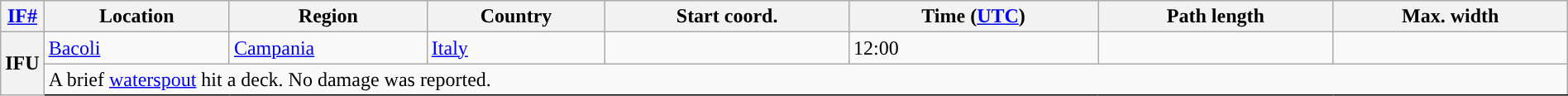<table class="wikitable sortable" style="width:100%;">
<tr>
<th scope="col" width="2%" align="center"><a href='#'>IF#</a></th>
<th scope="col" align="center" class="unsortable">Location</th>
<th scope="col" align="center" class="unsortable">Region</th>
<th scope="col" align="center">Country</th>
<th scope="col" align="center">Start coord.</th>
<th scope="col" align="center">Time (<a href='#'>UTC</a>)</th>
<th scope="col" align="center">Path length</th>
<th scope="col" align="center">Max. width</th>
</tr>
<tr>
<th scope="row" rowspan="2" style="background-color:#">IFU</th>
<td><a href='#'>Bacoli</a></td>
<td><a href='#'>Campania</a></td>
<td><a href='#'>Italy</a></td>
<td></td>
<td>12:00</td>
<td></td>
<td></td>
</tr>
<tr class="expand-child">
<td colspan="8" style=" border-bottom: 1px solid black;">A brief <a href='#'>waterspout</a> hit a deck. No damage was reported.</td>
</tr>
</table>
